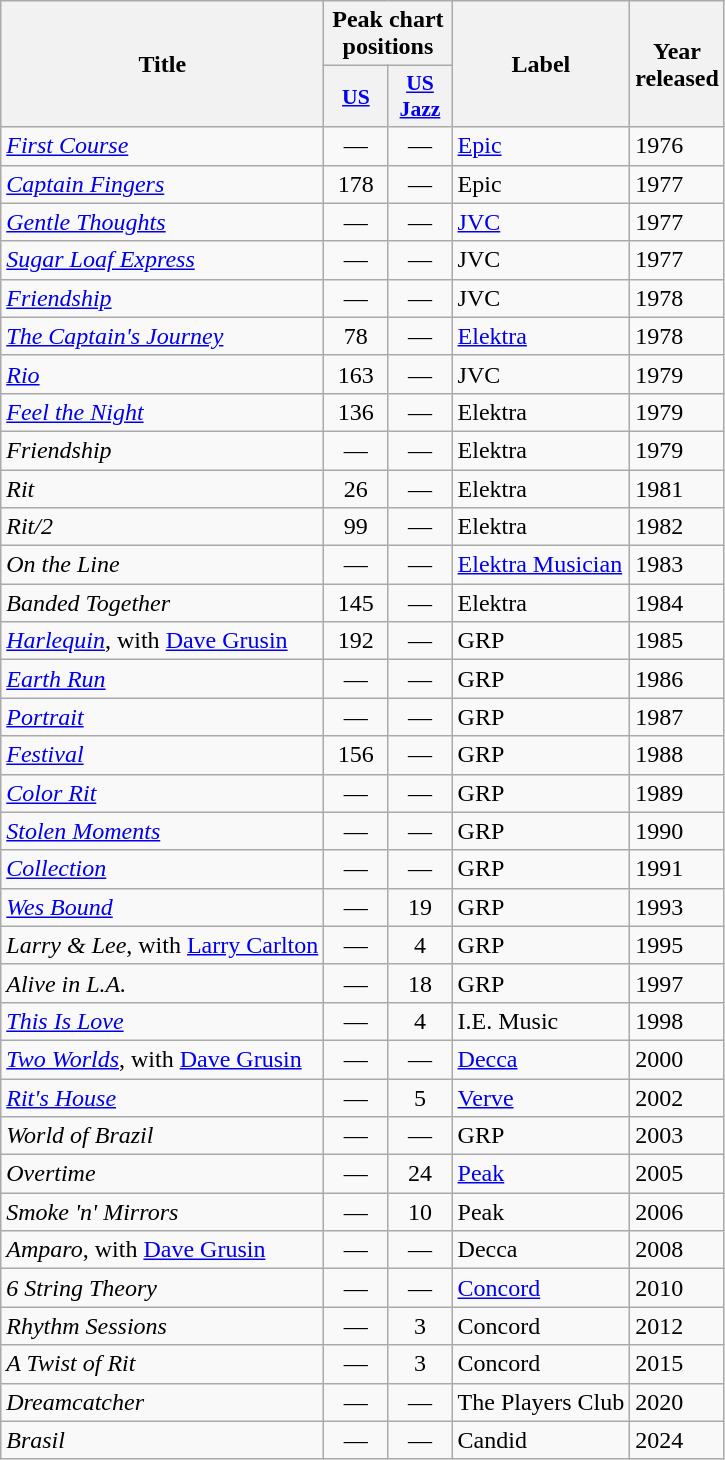<table class="wikitable">
<tr>
<th scope="col" rowspan="2">Title</th>
<th scope="col" colspan="2">Peak chart positions</th>
<th scope="col" rowspan="2">Label</th>
<th scope="col" rowspan="2">Year<br> released</th>
</tr>
<tr>
<th scope="col" style="width:2.5em;font-size:90%;"><a href='#'>US</a><br></th>
<th scope="col" style="width:2.5em;font-size:90%;"><a href='#'>US<br>Jazz</a><br></th>
</tr>
<tr>
<td><em><a href='#'>First Course</a></em></td>
<td style="text-align:center">—</td>
<td style="text-align:center">—</td>
<td><a href='#'>Epic</a></td>
<td>1976</td>
</tr>
<tr>
<td><em><a href='#'>Captain Fingers</a></em></td>
<td style="text-align:center">178</td>
<td style="text-align:center">—</td>
<td>Epic</td>
<td>1977</td>
</tr>
<tr>
<td><em><a href='#'>Gentle Thoughts</a></em></td>
<td style="text-align:center">—</td>
<td style="text-align:center">—</td>
<td><a href='#'>JVC</a></td>
<td>1977</td>
</tr>
<tr>
<td><em><a href='#'>Sugar Loaf Express</a></em></td>
<td style="text-align:center">—</td>
<td style="text-align:center">—</td>
<td>JVC</td>
<td>1977</td>
</tr>
<tr>
<td><em><a href='#'>Friendship</a></em></td>
<td style="text-align:center">—</td>
<td style="text-align:center">—</td>
<td>JVC</td>
<td>1978</td>
</tr>
<tr>
<td><em><a href='#'>The Captain's Journey</a></em></td>
<td style="text-align:center">78</td>
<td style="text-align:center">—</td>
<td><a href='#'>Elektra</a></td>
<td>1978</td>
</tr>
<tr>
<td><em><a href='#'>Rio</a></em></td>
<td style="text-align:center">163</td>
<td style="text-align:center">—</td>
<td>JVC</td>
<td>1979</td>
</tr>
<tr>
<td><em><a href='#'>Feel the Night</a></em></td>
<td style="text-align:center">136</td>
<td style="text-align:center">—</td>
<td>Elektra</td>
<td>1979</td>
</tr>
<tr>
<td><em>Friendship</em></td>
<td style="text-align:center">—</td>
<td style="text-align:center">—</td>
<td>Elektra</td>
<td>1979</td>
</tr>
<tr>
<td><em>Rit</em></td>
<td style="text-align:center">26</td>
<td style="text-align:center">—</td>
<td>Elektra</td>
<td>1981</td>
</tr>
<tr>
<td><em>Rit/2</em></td>
<td style="text-align:center">99</td>
<td style="text-align:center">—</td>
<td>Elektra</td>
<td>1982</td>
</tr>
<tr>
<td><em>On the Line</em></td>
<td style="text-align:center">—</td>
<td style="text-align:center">—</td>
<td><a href='#'>Elektra Musician</a></td>
<td>1983</td>
</tr>
<tr>
<td><em>Banded Together</em></td>
<td style="text-align:center">145</td>
<td style="text-align:center">—</td>
<td>Elektra</td>
<td>1984</td>
</tr>
<tr>
<td><em><a href='#'>Harlequin</a></em>, with <a href='#'>Dave Grusin</a></td>
<td style="text-align:center">192</td>
<td style="text-align:center">—</td>
<td>GRP</td>
<td>1985</td>
</tr>
<tr>
<td><em><a href='#'>Earth Run</a></em></td>
<td style="text-align:center">—</td>
<td style="text-align:center">—</td>
<td>GRP</td>
<td>1986</td>
</tr>
<tr>
<td><em><a href='#'>Portrait</a></em></td>
<td style="text-align:center">—</td>
<td style="text-align:center">—</td>
<td>GRP</td>
<td>1987</td>
</tr>
<tr>
<td><em><a href='#'>Festival</a></em></td>
<td style="text-align:center">156</td>
<td style="text-align:center">—</td>
<td>GRP</td>
<td>1988</td>
</tr>
<tr>
<td><em><a href='#'>Color Rit</a></em></td>
<td style="text-align:center">—</td>
<td style="text-align:center">—</td>
<td>GRP</td>
<td>1989</td>
</tr>
<tr>
<td><em><a href='#'>Stolen Moments</a></em></td>
<td style="text-align:center">—</td>
<td style="text-align:center">—</td>
<td>GRP</td>
<td>1990</td>
</tr>
<tr>
<td><em><a href='#'>Collection</a></em></td>
<td style="text-align:center">—</td>
<td style="text-align:center">—</td>
<td>GRP</td>
<td>1991</td>
</tr>
<tr>
<td><em><a href='#'>Wes Bound</a></em></td>
<td style="text-align:center">—</td>
<td style="text-align:center">19</td>
<td>GRP</td>
<td>1993</td>
</tr>
<tr>
<td><em>Larry & Lee</em>, with <a href='#'>Larry Carlton</a></td>
<td style="text-align:center">—</td>
<td style="text-align:center">4</td>
<td>GRP</td>
<td>1995</td>
</tr>
<tr>
<td><em>Alive in L.A.</em></td>
<td style="text-align:center">—</td>
<td style="text-align:center">18</td>
<td>GRP</td>
<td>1997</td>
</tr>
<tr>
<td><em><a href='#'>This Is Love</a></em></td>
<td style="text-align:center">—</td>
<td style="text-align:center">4</td>
<td>I.E. Music</td>
<td>1998</td>
</tr>
<tr>
<td><em><a href='#'>Two Worlds</a></em>, with <a href='#'>Dave Grusin</a></td>
<td style="text-align:center">—</td>
<td style="text-align:center">—</td>
<td><a href='#'>Decca</a></td>
<td>2000</td>
</tr>
<tr>
<td><em><a href='#'>Rit's House</a></em></td>
<td style="text-align:center">—</td>
<td style="text-align:center">5</td>
<td><a href='#'>Verve</a></td>
<td>2002</td>
</tr>
<tr>
<td><em>World of Brazil</em></td>
<td style="text-align:center">—</td>
<td style="text-align:center">—</td>
<td>GRP</td>
<td>2003</td>
</tr>
<tr>
<td><em>Overtime</em></td>
<td style="text-align:center">—</td>
<td style="text-align:center">24</td>
<td><a href='#'>Peak</a></td>
<td>2005</td>
</tr>
<tr>
<td><em>Smoke 'n' Mirrors</em></td>
<td style="text-align:center">—</td>
<td style="text-align:center">10</td>
<td>Peak</td>
<td>2006</td>
</tr>
<tr>
<td><em>Amparo</em>, with <a href='#'>Dave Grusin</a></td>
<td style="text-align:center">—</td>
<td style="text-align:center">—</td>
<td>Decca</td>
<td>2008</td>
</tr>
<tr>
<td><em>6 String Theory</em></td>
<td style="text-align:center">—</td>
<td style="text-align:center">—</td>
<td><a href='#'>Concord</a></td>
<td>2010</td>
</tr>
<tr>
<td><em>Rhythm Sessions</em></td>
<td style="text-align:center">—</td>
<td style="text-align:center">3</td>
<td>Concord</td>
<td>2012</td>
</tr>
<tr>
<td><em>A Twist of Rit</em></td>
<td style="text-align:center">—</td>
<td style="text-align:center">3</td>
<td>Concord</td>
<td>2015</td>
</tr>
<tr>
<td><em>Dreamcatcher</em></td>
<td style="text-align:center">—</td>
<td style="text-align:center">—</td>
<td>The Players Club</td>
<td>2020</td>
</tr>
<tr>
<td><em>Brasil</em></td>
<td style="text-align:center">—</td>
<td style="text-align:center">—</td>
<td>Candid</td>
<td>2024</td>
</tr>
</table>
